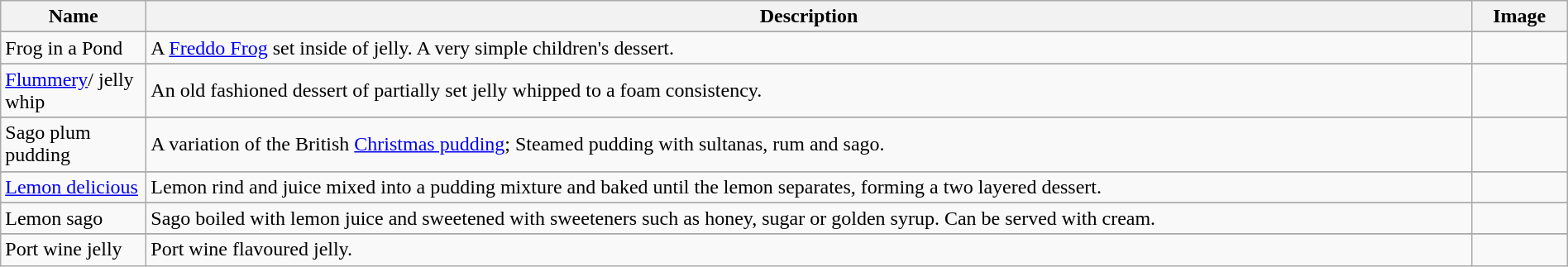<table class="wikitable sortable" style="width:100%;">
<tr>
<th style="width:110px;">Name</th>
<th>Description</th>
<th class="unsortable" style="width:70px;">Image</th>
</tr>
<tr>
</tr>
<tr>
<td>Frog in a Pond</td>
<td>A <a href='#'>Freddo Frog</a> set inside of jelly. A very simple children's dessert.</td>
<td></td>
</tr>
<tr>
</tr>
<tr>
<td><a href='#'>Flummery</a>/ jelly whip</td>
<td>An old fashioned dessert of partially set jelly whipped to a foam consistency.</td>
<td></td>
</tr>
<tr>
</tr>
<tr>
<td>Sago plum pudding</td>
<td>A variation of the British <a href='#'>Christmas pudding</a>; Steamed pudding with sultanas, rum and sago.</td>
<td></td>
</tr>
<tr>
</tr>
<tr>
<td><a href='#'>Lemon delicious</a></td>
<td>Lemon rind and juice mixed into a pudding mixture and baked until the lemon separates, forming a two layered dessert.</td>
<td></td>
</tr>
<tr>
</tr>
<tr>
<td>Lemon sago</td>
<td>Sago boiled with lemon juice and sweetened with sweeteners such as honey, sugar or golden syrup. Can be served with cream.</td>
<td></td>
</tr>
<tr>
</tr>
<tr>
<td>Port wine jelly</td>
<td>Port wine flavoured jelly.</td>
<td></td>
</tr>
</table>
